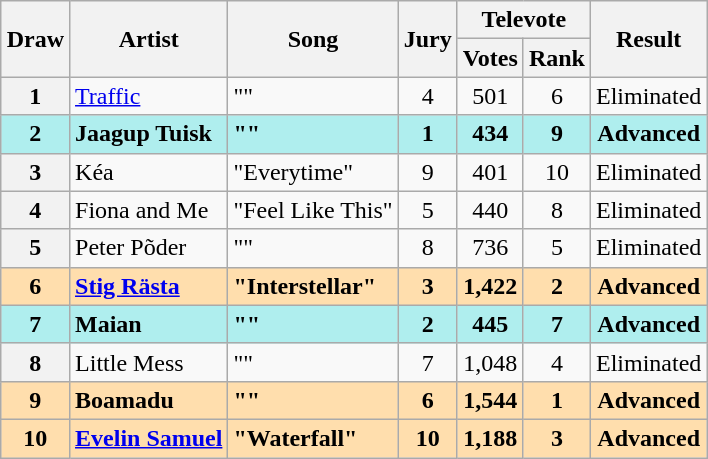<table class="sortable wikitable plainrowheaders" style="margin: 1em auto 1em auto; text-align:center;">
<tr>
<th scope="col" rowspan="2">Draw</th>
<th scope="col" rowspan="2">Artist</th>
<th scope="col" rowspan="2">Song</th>
<th scope="col" rowspan="2">Jury</th>
<th scope="col" colspan="2">Televote</th>
<th scope="col" rowspan="2">Result</th>
</tr>
<tr>
<th>Votes</th>
<th>Rank</th>
</tr>
<tr>
<th scope="row" style="text-align:center;">1</th>
<td align="left"><a href='#'>Traffic</a></td>
<td align="left">""</td>
<td>4</td>
<td>501</td>
<td>6</td>
<td>Eliminated</td>
</tr>
<tr style="font-weight:bold; background:paleturquoise;">
<th scope="row" style="text-align:center; font-weight:bold; background:paleturquoise;">2</th>
<td align="left">Jaagup Tuisk</td>
<td align="left">""</td>
<td>1</td>
<td>434</td>
<td>9</td>
<td>Advanced</td>
</tr>
<tr>
<th scope="row" style="text-align:center;">3</th>
<td align="left">Kéa</td>
<td align="left">"Everytime"</td>
<td>9</td>
<td>401</td>
<td>10</td>
<td>Eliminated</td>
</tr>
<tr>
<th scope="row" style="text-align:center;">4</th>
<td align="left">Fiona and Me</td>
<td align="left">"Feel Like This"</td>
<td>5</td>
<td>440</td>
<td>8</td>
<td>Eliminated</td>
</tr>
<tr>
<th scope="row" style="text-align:center;">5</th>
<td align="left">Peter Põder</td>
<td align="left">""</td>
<td>8</td>
<td>736</td>
<td>5</td>
<td>Eliminated</td>
</tr>
<tr style="font-weight:bold; background:navajowhite;">
<th scope="row" style="text-align:center; font-weight:bold; background:navajowhite;">6</th>
<td align="left"><a href='#'>Stig Rästa</a></td>
<td align="left">"Interstellar"</td>
<td>3</td>
<td>1,422</td>
<td>2</td>
<td>Advanced</td>
</tr>
<tr style="font-weight:bold; background:paleturquoise;">
<th scope="row" style="text-align:center; font-weight:bold; background:paleturquoise;">7</th>
<td align="left">Maian</td>
<td align="left">""</td>
<td>2</td>
<td>445</td>
<td>7</td>
<td>Advanced</td>
</tr>
<tr>
<th scope="row" style="text-align:center;">8</th>
<td align="left">Little Mess</td>
<td align="left">""</td>
<td>7</td>
<td>1,048</td>
<td>4</td>
<td>Eliminated</td>
</tr>
<tr style="font-weight:bold; background:navajowhite;">
<th scope="row" style="text-align:center; font-weight:bold; background:navajowhite;">9</th>
<td align="left">Boamadu</td>
<td align="left">""</td>
<td>6</td>
<td>1,544</td>
<td>1</td>
<td>Advanced</td>
</tr>
<tr style="font-weight:bold; background:navajowhite;">
<th scope="row" style="text-align:center; font-weight:bold; background:navajowhite;">10</th>
<td align="left"><a href='#'>Evelin Samuel</a></td>
<td align="left">"Waterfall"</td>
<td>10</td>
<td>1,188</td>
<td>3</td>
<td>Advanced</td>
</tr>
</table>
